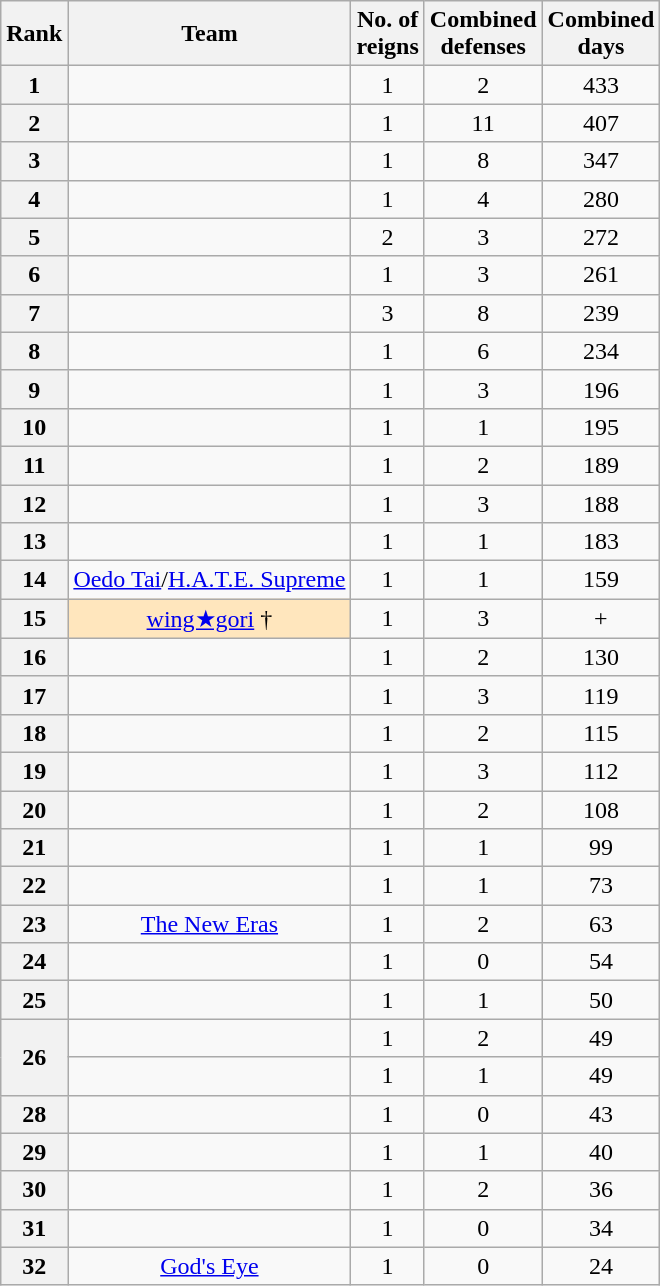<table class="wikitable sortable" style="text-align:center">
<tr>
<th>Rank</th>
<th>Team</th>
<th>No. of<br>reigns</th>
<th>Combined<br>defenses</th>
<th data-sort-type="number">Combined<br>days</th>
</tr>
<tr>
<th>1</th>
<td><br></td>
<td>1</td>
<td>2</td>
<td>433</td>
</tr>
<tr>
<th>2</th>
<td><br></td>
<td>1</td>
<td>11</td>
<td>407</td>
</tr>
<tr>
<th>3</th>
<td><br></td>
<td>1</td>
<td>8</td>
<td>347</td>
</tr>
<tr>
<th>4</th>
<td><br></td>
<td>1</td>
<td>4</td>
<td>280</td>
</tr>
<tr>
<th>5</th>
<td><br></td>
<td>2</td>
<td>3</td>
<td>272</td>
</tr>
<tr>
<th>6</th>
<td><br></td>
<td>1</td>
<td>3</td>
<td>261</td>
</tr>
<tr>
<th>7</th>
<td><br></td>
<td>3</td>
<td>8</td>
<td>239</td>
</tr>
<tr>
<th>8</th>
<td><br></td>
<td>1</td>
<td>6</td>
<td>234</td>
</tr>
<tr>
<th>9</th>
<td><br></td>
<td>1</td>
<td>3</td>
<td>196</td>
</tr>
<tr>
<th>10</th>
<td><br></td>
<td>1</td>
<td>1</td>
<td>195</td>
</tr>
<tr>
<th>11</th>
<td><br></td>
<td>1</td>
<td>2</td>
<td>189</td>
</tr>
<tr>
<th>12</th>
<td><br></td>
<td>1</td>
<td>3</td>
<td>188</td>
</tr>
<tr>
<th>13</th>
<td><br></td>
<td>1</td>
<td>1</td>
<td>183</td>
</tr>
<tr>
<th>14</th>
<td><a href='#'>Oedo Tai</a>/<a href='#'>H.A.T.E. Supreme</a><br></td>
<td>1</td>
<td>1</td>
<td>159</td>
</tr>
<tr>
<th>15</th>
<td style="background-color:#FFE6BD"><a href='#'>wing★gori</a> †<br></td>
<td>1</td>
<td>3</td>
<td>+</td>
</tr>
<tr>
<th>16</th>
<td><br></td>
<td>1</td>
<td>2</td>
<td>130</td>
</tr>
<tr>
<th>17</th>
<td><br></td>
<td>1</td>
<td>3</td>
<td>119</td>
</tr>
<tr>
<th>18</th>
<td><br></td>
<td>1</td>
<td>2</td>
<td>115</td>
</tr>
<tr>
<th>19</th>
<td><br></td>
<td>1</td>
<td>3</td>
<td>112</td>
</tr>
<tr>
<th>20</th>
<td><br></td>
<td>1</td>
<td>2</td>
<td>108</td>
</tr>
<tr>
<th>21</th>
<td> <br></td>
<td>1</td>
<td>1</td>
<td>99</td>
</tr>
<tr>
<th>22</th>
<td><br></td>
<td>1</td>
<td>1</td>
<td>73</td>
</tr>
<tr>
<th>23</th>
<td><a href='#'>The New Eras</a><br></td>
<td>1</td>
<td>2</td>
<td>63</td>
</tr>
<tr>
<th>24</th>
<td><br></td>
<td>1</td>
<td>0</td>
<td>54</td>
</tr>
<tr>
<th>25</th>
<td><br></td>
<td>1</td>
<td>1</td>
<td>50</td>
</tr>
<tr>
<th rowspan=2>26</th>
<td><br></td>
<td>1</td>
<td>2</td>
<td>49</td>
</tr>
<tr>
<td> <br></td>
<td>1</td>
<td>1</td>
<td>49</td>
</tr>
<tr>
<th>28</th>
<td><br></td>
<td>1</td>
<td>0</td>
<td>43</td>
</tr>
<tr>
<th>29</th>
<td><br></td>
<td>1</td>
<td>1</td>
<td>40</td>
</tr>
<tr>
<th>30</th>
<td><br></td>
<td>1</td>
<td>2</td>
<td>36</td>
</tr>
<tr>
<th>31</th>
<td><br></td>
<td>1</td>
<td>0</td>
<td>34</td>
</tr>
<tr>
<th>32</th>
<td><a href='#'>God's Eye</a><br></td>
<td>1</td>
<td>0</td>
<td>24</td>
</tr>
</table>
